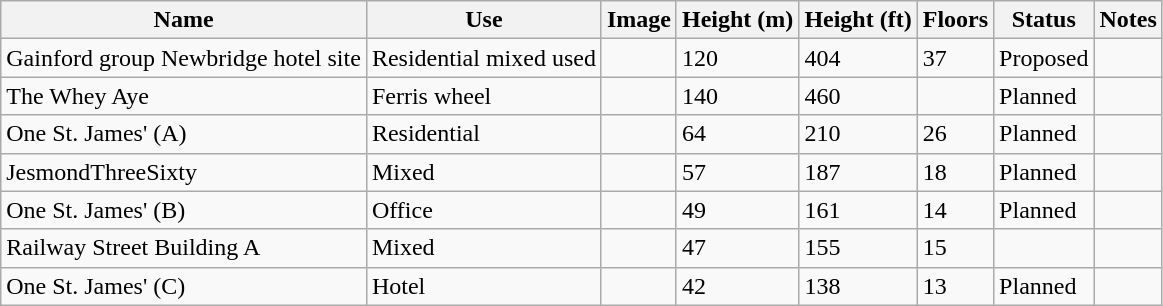<table class="wikitable">
<tr>
<th>Name</th>
<th>Use</th>
<th>Image</th>
<th>Height (m)</th>
<th>Height (ft)</th>
<th>Floors</th>
<th>Status</th>
<th>Notes</th>
</tr>
<tr>
<td>Gainford group Newbridge hotel site</td>
<td>Residential mixed used</td>
<td></td>
<td>120</td>
<td>404</td>
<td>37</td>
<td>Proposed</td>
<td></td>
</tr>
<tr>
<td>The Whey Aye</td>
<td>Ferris wheel</td>
<td></td>
<td>140</td>
<td>460</td>
<td></td>
<td>Planned</td>
<td></td>
</tr>
<tr>
<td>One St. James' (A)</td>
<td>Residential</td>
<td></td>
<td>64</td>
<td>210</td>
<td>26</td>
<td>Planned</td>
<td></td>
</tr>
<tr>
<td>JesmondThreeSixty</td>
<td>Mixed</td>
<td></td>
<td>57</td>
<td>187</td>
<td>18</td>
<td>Planned</td>
<td></td>
</tr>
<tr>
<td>One St. James' (B)</td>
<td>Office</td>
<td></td>
<td>49</td>
<td>161</td>
<td>14</td>
<td>Planned</td>
<td></td>
</tr>
<tr>
<td>Railway Street Building A</td>
<td>Mixed</td>
<td></td>
<td>47</td>
<td>155</td>
<td>15</td>
<td></td>
<td></td>
</tr>
<tr>
<td>One St. James' (C)</td>
<td>Hotel</td>
<td></td>
<td>42</td>
<td>138</td>
<td>13</td>
<td>Planned</td>
<td></td>
</tr>
</table>
